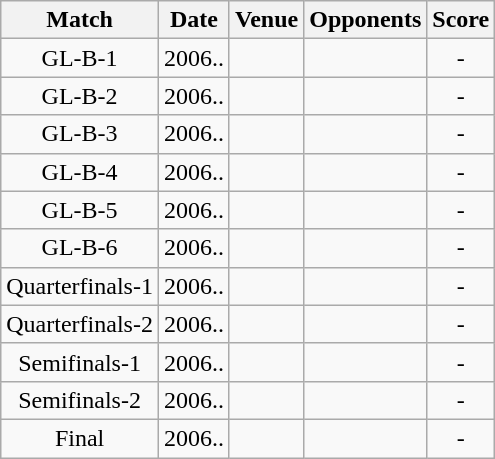<table class="wikitable" style="text-align:center;">
<tr>
<th>Match</th>
<th>Date</th>
<th>Venue</th>
<th>Opponents</th>
<th>Score</th>
</tr>
<tr>
<td>GL-B-1</td>
<td>2006..</td>
<td><a href='#'></a></td>
<td><a href='#'></a></td>
<td>-</td>
</tr>
<tr>
<td>GL-B-2</td>
<td>2006..</td>
<td><a href='#'></a></td>
<td><a href='#'></a></td>
<td>-</td>
</tr>
<tr>
<td>GL-B-3</td>
<td>2006..</td>
<td><a href='#'></a></td>
<td><a href='#'></a></td>
<td>-</td>
</tr>
<tr>
<td>GL-B-4</td>
<td>2006..</td>
<td><a href='#'></a></td>
<td><a href='#'></a></td>
<td>-</td>
</tr>
<tr>
<td>GL-B-5</td>
<td>2006..</td>
<td><a href='#'></a></td>
<td><a href='#'></a></td>
<td>-</td>
</tr>
<tr>
<td>GL-B-6</td>
<td>2006..</td>
<td><a href='#'></a></td>
<td><a href='#'></a></td>
<td>-</td>
</tr>
<tr>
<td>Quarterfinals-1</td>
<td>2006..</td>
<td><a href='#'></a></td>
<td><a href='#'></a></td>
<td>-</td>
</tr>
<tr>
<td>Quarterfinals-2</td>
<td>2006..</td>
<td><a href='#'></a></td>
<td><a href='#'></a></td>
<td>-</td>
</tr>
<tr>
<td>Semifinals-1</td>
<td>2006..</td>
<td><a href='#'></a></td>
<td><a href='#'></a></td>
<td>-</td>
</tr>
<tr>
<td>Semifinals-2</td>
<td>2006..</td>
<td><a href='#'></a></td>
<td><a href='#'></a></td>
<td>-</td>
</tr>
<tr>
<td>Final</td>
<td>2006..</td>
<td><a href='#'></a></td>
<td><a href='#'></a></td>
<td>-</td>
</tr>
</table>
